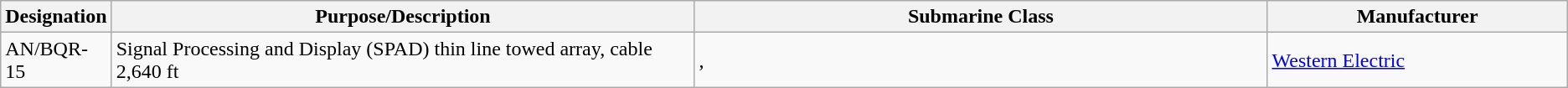<table class="wikitable sortable">
<tr>
<th scope="col">Designation</th>
<th scope="col" style="width: 500px;">Purpose/Description</th>
<th scope="col" style="width: 500px;">Submarine Class</th>
<th scope="col" style="width: 250px;">Manufacturer</th>
</tr>
<tr>
<td>AN/BQR-15</td>
<td>Signal Processing and Display (SPAD) thin line towed array, cable 2,640 ft</td>
<td>, </td>
<td><a href='#'>Western Electric</a></td>
</tr>
</table>
